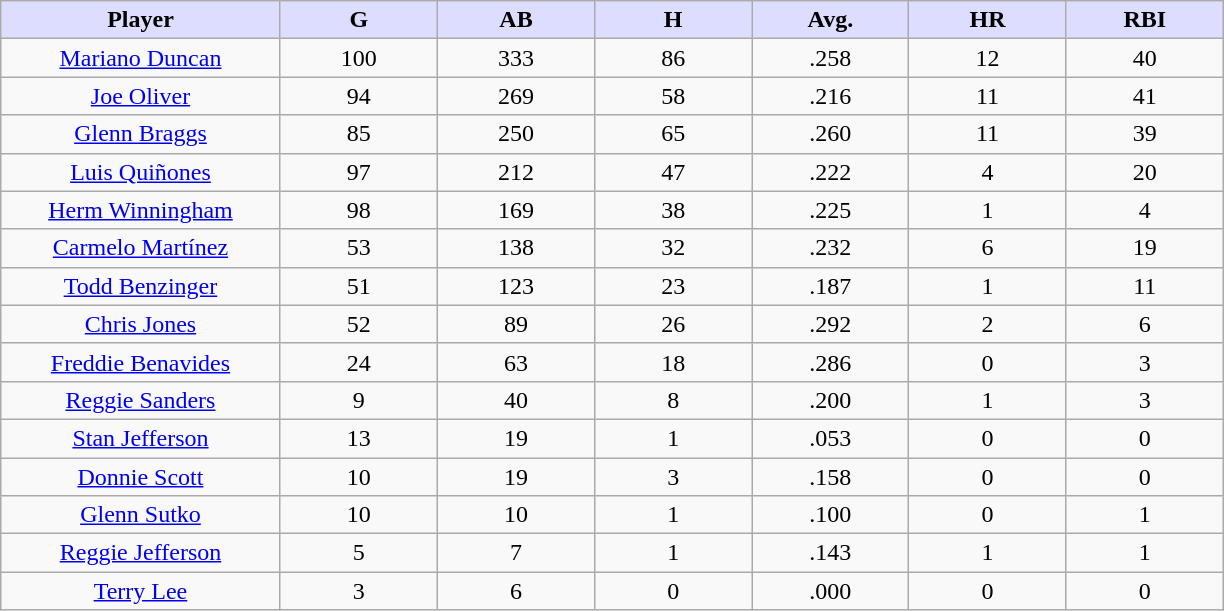<table class="wikitable sortable">
<tr>
<th style="background:#ddf; width:16%;">Player</th>
<th style="background:#ddf; width:9%;">G</th>
<th style="background:#ddf; width:9%;">AB</th>
<th style="background:#ddf; width:9%;">H</th>
<th style="background:#ddf; width:9%;">Avg.</th>
<th style="background:#ddf; width:9%;">HR</th>
<th style="background:#ddf; width:9%;">RBI</th>
</tr>
<tr align=center>
<td><a href='#'>Mariano Duncan</a></td>
<td>100</td>
<td>333</td>
<td>86</td>
<td>.258</td>
<td>12</td>
<td>40</td>
</tr>
<tr align=center>
<td><a href='#'>Joe Oliver</a></td>
<td>94</td>
<td>269</td>
<td>58</td>
<td>.216</td>
<td>11</td>
<td>41</td>
</tr>
<tr align=center>
<td><a href='#'>Glenn Braggs</a></td>
<td>85</td>
<td>250</td>
<td>65</td>
<td>.260</td>
<td>11</td>
<td>39</td>
</tr>
<tr align=center>
<td><a href='#'>Luis Quiñones</a></td>
<td>97</td>
<td>212</td>
<td>47</td>
<td>.222</td>
<td>4</td>
<td>20</td>
</tr>
<tr align=center>
<td><a href='#'>Herm Winningham</a></td>
<td>98</td>
<td>169</td>
<td>38</td>
<td>.225</td>
<td>1</td>
<td>4</td>
</tr>
<tr align=center>
<td><a href='#'>Carmelo Martínez</a></td>
<td>53</td>
<td>138</td>
<td>32</td>
<td>.232</td>
<td>6</td>
<td>19</td>
</tr>
<tr align=center>
<td><a href='#'>Todd Benzinger</a></td>
<td>51</td>
<td>123</td>
<td>23</td>
<td>.187</td>
<td>1</td>
<td>11</td>
</tr>
<tr align=center>
<td><a href='#'>Chris Jones</a></td>
<td>52</td>
<td>89</td>
<td>26</td>
<td>.292</td>
<td>2</td>
<td>6</td>
</tr>
<tr align=center>
<td><a href='#'>Freddie Benavides</a></td>
<td>24</td>
<td>63</td>
<td>18</td>
<td>.286</td>
<td>0</td>
<td>3</td>
</tr>
<tr align=center>
<td><a href='#'>Reggie Sanders</a></td>
<td>9</td>
<td>40</td>
<td>8</td>
<td>.200</td>
<td>1</td>
<td>3</td>
</tr>
<tr align=center>
<td><a href='#'>Stan Jefferson</a></td>
<td>13</td>
<td>19</td>
<td>1</td>
<td>.053</td>
<td>0</td>
<td>0</td>
</tr>
<tr align=center>
<td><a href='#'>Donnie Scott</a></td>
<td>10</td>
<td>19</td>
<td>3</td>
<td>.158</td>
<td>0</td>
<td>0</td>
</tr>
<tr align=center>
<td><a href='#'>Glenn Sutko</a></td>
<td>10</td>
<td>10</td>
<td>1</td>
<td>.100</td>
<td>0</td>
<td>1</td>
</tr>
<tr align=center>
<td><a href='#'>Reggie Jefferson</a></td>
<td>5</td>
<td>7</td>
<td>1</td>
<td>.143</td>
<td>1</td>
<td>1</td>
</tr>
<tr align=center>
<td><a href='#'>Terry Lee</a></td>
<td>3</td>
<td>6</td>
<td>0</td>
<td>.000</td>
<td>0</td>
<td>0</td>
</tr>
</table>
